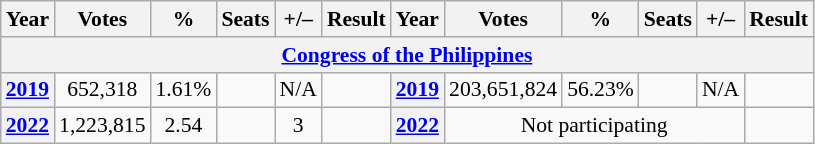<table class="wikitable" style="text-align:center; font-size:90%">
<tr>
<th>Year</th>
<th>Votes</th>
<th>%</th>
<th>Seats</th>
<th>+/–</th>
<th>Result</th>
<th>Year</th>
<th>Votes</th>
<th>%</th>
<th>Seats</th>
<th>+/–</th>
<th>Result</th>
</tr>
<tr>
<th colspan="12"><a href='#'>Congress of the Philippines</a></th>
</tr>
<tr>
<th><a href='#'>2019</a></th>
<td>652,318</td>
<td>1.61%</td>
<td></td>
<td>N/A</td>
<td></td>
<th><a href='#'>2019</a></th>
<td>203,651,824</td>
<td>56.23%</td>
<td></td>
<td>N/A</td>
<td></td>
</tr>
<tr>
<th><a href='#'>2022</a></th>
<td>1,223,815</td>
<td>2.54</td>
<td></td>
<td> 3</td>
<td></td>
<th><a href='#'>2022</a></th>
<td colspan="4">Not participating</td>
<td></td>
</tr>
</table>
